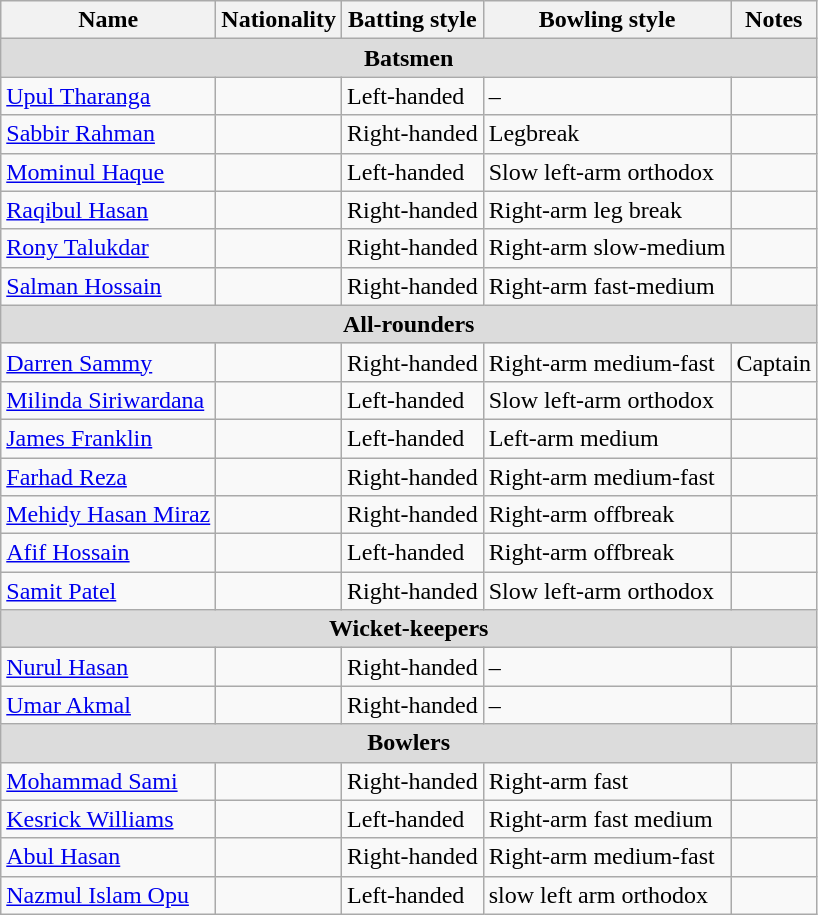<table class="wikitable">
<tr>
<th>Name</th>
<th>Nationality</th>
<th>Batting style</th>
<th>Bowling style</th>
<th>Notes</th>
</tr>
<tr>
<th colspan="7"  style="background:#dcdcdc; text-align:center;">Batsmen</th>
</tr>
<tr>
<td><a href='#'>Upul Tharanga</a></td>
<td></td>
<td>Left-handed</td>
<td>–</td>
<td></td>
</tr>
<tr>
<td><a href='#'>Sabbir Rahman</a></td>
<td></td>
<td>Right-handed</td>
<td>Legbreak</td>
<td></td>
</tr>
<tr>
<td><a href='#'>Mominul Haque</a></td>
<td></td>
<td>Left-handed</td>
<td>Slow left-arm orthodox</td>
<td></td>
</tr>
<tr>
<td><a href='#'>Raqibul Hasan</a></td>
<td></td>
<td>Right-handed</td>
<td>Right-arm leg break</td>
<td></td>
</tr>
<tr>
<td><a href='#'>Rony Talukdar</a></td>
<td></td>
<td>Right-handed</td>
<td>Right-arm slow-medium</td>
<td></td>
</tr>
<tr>
<td><a href='#'>Salman Hossain</a></td>
<td></td>
<td>Right-handed</td>
<td>Right-arm fast-medium</td>
<td></td>
</tr>
<tr>
<th colspan="7"  style="background:#dcdcdc; text-align:center;">All-rounders</th>
</tr>
<tr>
<td><a href='#'>Darren Sammy</a></td>
<td></td>
<td>Right-handed</td>
<td>Right-arm medium-fast</td>
<td>Captain</td>
</tr>
<tr>
<td><a href='#'>Milinda Siriwardana</a></td>
<td></td>
<td>Left-handed</td>
<td>Slow left-arm orthodox</td>
<td></td>
</tr>
<tr>
<td><a href='#'>James Franklin</a></td>
<td></td>
<td>Left-handed</td>
<td>Left-arm medium</td>
<td></td>
</tr>
<tr>
<td><a href='#'>Farhad Reza</a></td>
<td></td>
<td>Right-handed</td>
<td>Right-arm medium-fast</td>
<td></td>
</tr>
<tr>
<td><a href='#'>Mehidy Hasan Miraz</a></td>
<td></td>
<td>Right-handed</td>
<td>Right-arm offbreak</td>
<td></td>
</tr>
<tr>
<td><a href='#'>Afif Hossain</a></td>
<td></td>
<td>Left-handed</td>
<td>Right-arm offbreak</td>
<td></td>
</tr>
<tr>
<td><a href='#'>Samit Patel</a></td>
<td></td>
<td>Right-handed</td>
<td>Slow left-arm orthodox</td>
<td></td>
</tr>
<tr>
<th colspan="7"  style="background:#dcdcdc; text-align:center;">Wicket-keepers</th>
</tr>
<tr>
<td><a href='#'>Nurul Hasan</a></td>
<td></td>
<td>Right-handed</td>
<td>–</td>
<td></td>
</tr>
<tr>
<td><a href='#'>Umar Akmal</a></td>
<td></td>
<td>Right-handed</td>
<td>–</td>
<td></td>
</tr>
<tr>
<th colspan="7"  style="background:#dcdcdc; text-align:center;">Bowlers</th>
</tr>
<tr>
<td><a href='#'>Mohammad Sami</a></td>
<td></td>
<td>Right-handed</td>
<td>Right-arm fast</td>
<td></td>
</tr>
<tr>
<td><a href='#'>Kesrick Williams</a></td>
<td></td>
<td>Left-handed</td>
<td>Right-arm fast medium</td>
<td></td>
</tr>
<tr>
<td><a href='#'>Abul Hasan</a></td>
<td></td>
<td>Right-handed</td>
<td>Right-arm medium-fast</td>
<td></td>
</tr>
<tr>
<td><a href='#'>Nazmul Islam Opu</a></td>
<td></td>
<td>Left-handed</td>
<td>slow left arm orthodox</td>
<td></td>
</tr>
</table>
